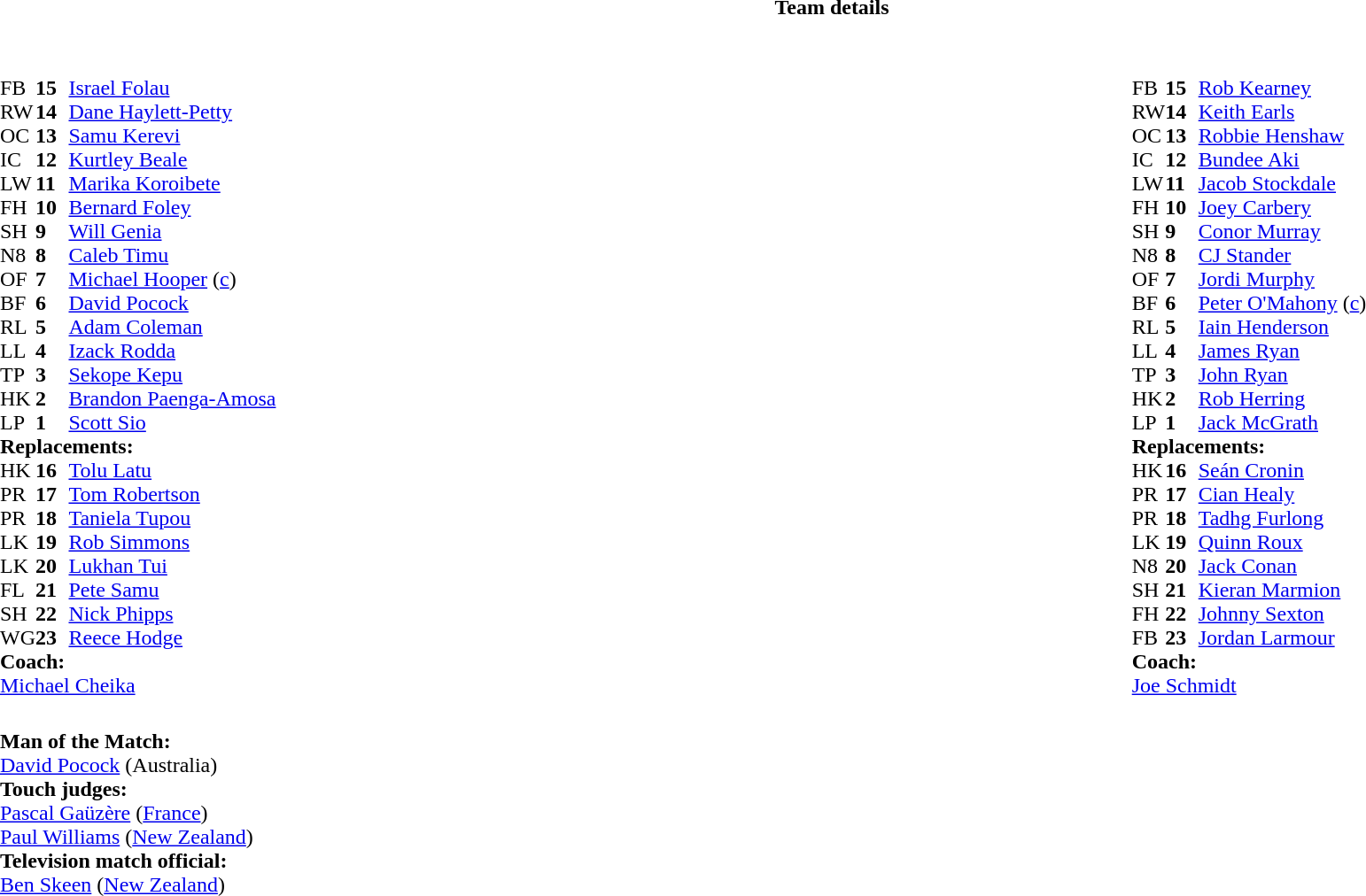<table border="0" style="width:100%;" class="collapsible collapsed">
<tr>
<th>Team details</th>
</tr>
<tr>
<td><br><table style="width:100%;">
<tr>
<td style="vertical-align:top; width:50%;"><br><table style="font-size: 100%" cellspacing="0" cellpadding="0">
<tr>
<th width="25"></th>
<th width="25"></th>
</tr>
<tr>
<td>FB</td>
<td><strong>15</strong></td>
<td><a href='#'>Israel Folau</a></td>
</tr>
<tr>
<td>RW</td>
<td><strong>14</strong></td>
<td><a href='#'>Dane Haylett-Petty</a></td>
<td></td>
<td></td>
</tr>
<tr>
<td>OC</td>
<td><strong>13</strong></td>
<td><a href='#'>Samu Kerevi</a></td>
</tr>
<tr>
<td>IC</td>
<td><strong>12</strong></td>
<td><a href='#'>Kurtley Beale</a></td>
</tr>
<tr>
<td>LW</td>
<td><strong>11</strong></td>
<td><a href='#'>Marika Koroibete</a></td>
</tr>
<tr>
<td>FH</td>
<td><strong>10</strong></td>
<td><a href='#'>Bernard Foley</a></td>
</tr>
<tr>
<td>SH</td>
<td><strong>9</strong></td>
<td><a href='#'>Will Genia</a></td>
<td></td>
<td></td>
</tr>
<tr>
<td>N8</td>
<td><strong>8</strong></td>
<td><a href='#'>Caleb Timu</a></td>
<td></td>
<td></td>
<td></td>
<td></td>
</tr>
<tr>
<td>OF</td>
<td><strong>7</strong></td>
<td><a href='#'>Michael Hooper</a> (<a href='#'>c</a>)</td>
</tr>
<tr>
<td>BF</td>
<td><strong>6</strong></td>
<td><a href='#'>David Pocock</a></td>
<td></td>
<td></td>
</tr>
<tr>
<td>RL</td>
<td><strong>5</strong></td>
<td><a href='#'>Adam Coleman</a></td>
</tr>
<tr>
<td>LL</td>
<td><strong>4</strong></td>
<td><a href='#'>Izack Rodda</a></td>
<td></td>
<td></td>
</tr>
<tr>
<td>TP</td>
<td><strong>3</strong></td>
<td><a href='#'>Sekope Kepu</a></td>
<td></td>
<td></td>
</tr>
<tr>
<td>HK</td>
<td><strong>2</strong></td>
<td><a href='#'>Brandon Paenga-Amosa</a></td>
<td></td>
<td></td>
</tr>
<tr>
<td>LP</td>
<td><strong>1</strong></td>
<td><a href='#'>Scott Sio</a></td>
<td></td>
<td></td>
</tr>
<tr>
<td colspan="3"><strong>Replacements:</strong></td>
</tr>
<tr>
<td>HK</td>
<td><strong>16</strong></td>
<td><a href='#'>Tolu Latu</a></td>
<td></td>
<td></td>
</tr>
<tr>
<td>PR</td>
<td><strong>17</strong></td>
<td><a href='#'>Tom Robertson</a></td>
<td></td>
<td></td>
</tr>
<tr>
<td>PR</td>
<td><strong>18</strong></td>
<td><a href='#'>Taniela Tupou</a></td>
<td></td>
<td></td>
</tr>
<tr>
<td>LK</td>
<td><strong>19</strong></td>
<td><a href='#'>Rob Simmons</a></td>
<td></td>
<td></td>
</tr>
<tr>
<td>LK</td>
<td><strong>20</strong></td>
<td><a href='#'>Lukhan Tui</a></td>
<td></td>
<td></td>
</tr>
<tr>
<td>FL</td>
<td><strong>21</strong></td>
<td><a href='#'>Pete Samu</a></td>
<td></td>
<td></td>
<td></td>
<td></td>
</tr>
<tr>
<td>SH</td>
<td><strong>22</strong></td>
<td><a href='#'>Nick Phipps</a></td>
<td></td>
<td></td>
</tr>
<tr>
<td>WG</td>
<td><strong>23</strong></td>
<td><a href='#'>Reece Hodge</a></td>
<td></td>
<td></td>
</tr>
<tr>
<td colspan="3"><strong>Coach:</strong></td>
</tr>
<tr>
<td colspan="4"> <a href='#'>Michael Cheika</a></td>
</tr>
</table>
</td>
<td style="vertical-align:top; width:50%;"><br><table cellspacing="0" cellpadding="0" style="font-size:100%; margin:auto;">
<tr>
<th width="25"></th>
<th width="25"></th>
</tr>
<tr>
<td>FB</td>
<td><strong>15</strong></td>
<td><a href='#'>Rob Kearney</a></td>
</tr>
<tr>
<td>RW</td>
<td><strong>14</strong></td>
<td><a href='#'>Keith Earls</a></td>
<td></td>
<td></td>
</tr>
<tr>
<td>OC</td>
<td><strong>13</strong></td>
<td><a href='#'>Robbie Henshaw</a></td>
</tr>
<tr>
<td>IC</td>
<td><strong>12</strong></td>
<td><a href='#'>Bundee Aki</a></td>
</tr>
<tr>
<td>LW</td>
<td><strong>11</strong></td>
<td><a href='#'>Jacob Stockdale</a></td>
</tr>
<tr>
<td>FH</td>
<td><strong>10</strong></td>
<td><a href='#'>Joey Carbery</a></td>
<td></td>
<td></td>
</tr>
<tr>
<td>SH</td>
<td><strong>9</strong></td>
<td><a href='#'>Conor Murray</a></td>
<td></td>
<td></td>
</tr>
<tr>
<td>N8</td>
<td><strong>8</strong></td>
<td><a href='#'>CJ Stander</a></td>
</tr>
<tr>
<td>OF</td>
<td><strong>7</strong></td>
<td><a href='#'>Jordi Murphy</a></td>
</tr>
<tr>
<td>BF</td>
<td><strong>6</strong></td>
<td><a href='#'>Peter O'Mahony</a> (<a href='#'>c</a>)</td>
<td></td>
<td></td>
</tr>
<tr>
<td>RL</td>
<td><strong>5</strong></td>
<td><a href='#'>Iain Henderson</a></td>
<td></td>
<td></td>
</tr>
<tr>
<td>LL</td>
<td><strong>4</strong></td>
<td><a href='#'>James Ryan</a></td>
</tr>
<tr>
<td>TP</td>
<td><strong>3</strong></td>
<td><a href='#'>John Ryan</a></td>
<td></td>
<td></td>
</tr>
<tr>
<td>HK</td>
<td><strong>2</strong></td>
<td><a href='#'>Rob Herring</a></td>
<td></td>
<td></td>
</tr>
<tr>
<td>LP</td>
<td><strong>1</strong></td>
<td><a href='#'>Jack McGrath</a></td>
<td></td>
<td></td>
</tr>
<tr>
<td colspan=3><strong>Replacements:</strong></td>
</tr>
<tr>
<td>HK</td>
<td><strong>16</strong></td>
<td><a href='#'>Seán Cronin</a></td>
<td></td>
<td></td>
</tr>
<tr>
<td>PR</td>
<td><strong>17</strong></td>
<td><a href='#'>Cian Healy</a></td>
<td></td>
<td></td>
</tr>
<tr>
<td>PR</td>
<td><strong>18</strong></td>
<td><a href='#'>Tadhg Furlong</a></td>
<td></td>
<td></td>
</tr>
<tr>
<td>LK</td>
<td><strong>19</strong></td>
<td><a href='#'>Quinn Roux</a></td>
<td></td>
<td></td>
</tr>
<tr>
<td>N8</td>
<td><strong>20</strong></td>
<td><a href='#'>Jack Conan</a></td>
<td></td>
<td></td>
</tr>
<tr>
<td>SH</td>
<td><strong>21</strong></td>
<td><a href='#'>Kieran Marmion</a></td>
<td></td>
<td></td>
</tr>
<tr>
<td>FH</td>
<td><strong>22</strong></td>
<td><a href='#'>Johnny Sexton</a></td>
<td></td>
<td></td>
</tr>
<tr>
<td>FB</td>
<td><strong>23</strong></td>
<td><a href='#'>Jordan Larmour</a></td>
<td></td>
<td></td>
</tr>
<tr>
<td colspan=3><strong>Coach:</strong></td>
</tr>
<tr>
<td colspan="4"> <a href='#'>Joe Schmidt</a></td>
</tr>
</table>
</td>
</tr>
</table>
<table style="width:100%; font-size:100%;">
<tr>
<td><br><strong>Man of the Match:</strong>
<br><a href='#'>David Pocock</a> (Australia)<br><strong>Touch judges:</strong>
<br><a href='#'>Pascal Gaüzère</a> (<a href='#'>France</a>)
<br><a href='#'>Paul Williams</a> (<a href='#'>New Zealand</a>)
<br><strong>Television match official:</strong>
<br><a href='#'>Ben Skeen</a> (<a href='#'>New Zealand</a>)</td>
</tr>
</table>
</td>
</tr>
</table>
